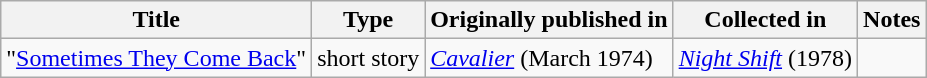<table class="wikitable">
<tr>
<th>Title</th>
<th>Type</th>
<th>Originally published in</th>
<th>Collected in</th>
<th>Notes</th>
</tr>
<tr>
<td>"<a href='#'>Sometimes They Come Back</a>"</td>
<td>short story</td>
<td><em><a href='#'>Cavalier</a></em> (March 1974)</td>
<td><em><a href='#'>Night Shift</a></em> (1978)</td>
<td></td>
</tr>
</table>
